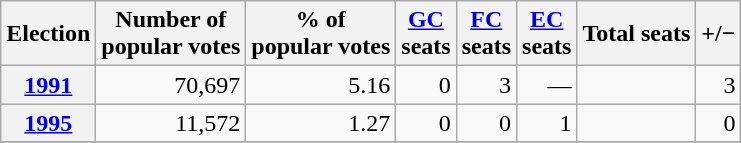<table class="wikitable" style="text-align: right;">
<tr align=center>
<th><strong>Election</strong></th>
<th>Number of<br>popular votes</th>
<th>% of<br>popular votes</th>
<th><a href='#'>GC</a><br>seats</th>
<th><a href='#'>FC</a><br>seats</th>
<th><a href='#'>EC</a><br>seats</th>
<th>Total seats</th>
<th>+/−</th>
</tr>
<tr>
<th><a href='#'>1991</a></th>
<td>70,697</td>
<td>5.16</td>
<td>0</td>
<td>3</td>
<td>—</td>
<td></td>
<td>3</td>
</tr>
<tr>
<th><a href='#'>1995</a></th>
<td>11,572</td>
<td>1.27</td>
<td>0</td>
<td>0</td>
<td>1</td>
<td></td>
<td>0</td>
</tr>
<tr>
</tr>
</table>
